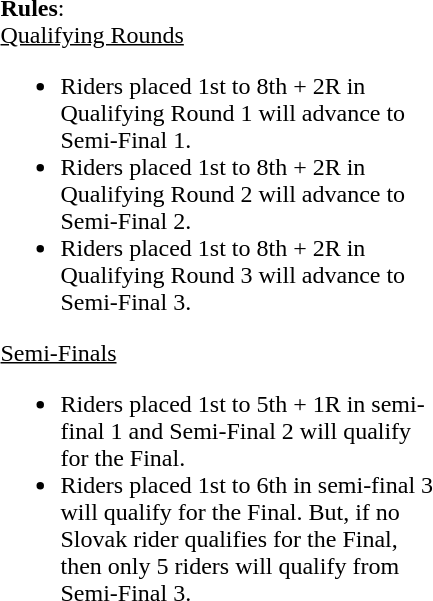<table align=right width=300px>
<tr>
<td><strong>Rules</strong>:<br><u>Qualifying Rounds</u><ul><li>Riders placed 1st to 8th + 2R in Qualifying Round 1 will advance to Semi-Final 1.</li><li>Riders placed 1st to 8th + 2R in Qualifying Round 2 will advance to Semi-Final 2.</li><li>Riders placed 1st to 8th + 2R in Qualifying Round 3 will advance to Semi-Final 3.</li></ul><u>Semi-Finals</u><ul><li>Riders placed 1st to 5th + 1R in semi-final 1 and Semi-Final 2 will qualify for the Final.</li><li>Riders placed 1st to 6th in semi-final 3 will qualify for the Final. But, if no Slovak rider qualifies for the Final, then only 5 riders will qualify from Semi-Final 3.</li></ul></td>
</tr>
</table>
